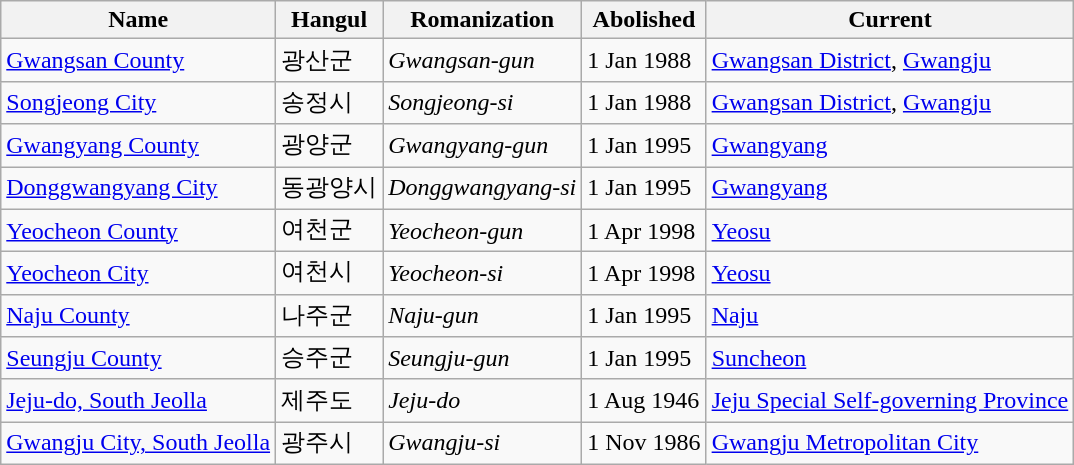<table class=wikitable>
<tr>
<th>Name</th>
<th>Hangul</th>
<th>Romanization</th>
<th>Abolished</th>
<th>Current</th>
</tr>
<tr>
<td><a href='#'>Gwangsan County</a></td>
<td>광산군</td>
<td><em>Gwangsan-gun</em></td>
<td>1 Jan 1988</td>
<td><a href='#'>Gwangsan District</a>, <a href='#'>Gwangju</a></td>
</tr>
<tr>
<td><a href='#'>Songjeong City</a></td>
<td>송정시</td>
<td><em>Songjeong-si</em></td>
<td>1 Jan 1988</td>
<td><a href='#'>Gwangsan District</a>, <a href='#'>Gwangju</a></td>
</tr>
<tr>
<td><a href='#'>Gwangyang County</a></td>
<td>광양군</td>
<td><em>Gwangyang-gun</em></td>
<td>1 Jan 1995</td>
<td><a href='#'>Gwangyang</a></td>
</tr>
<tr>
<td><a href='#'>Donggwangyang City</a></td>
<td>동광양시</td>
<td><em>Donggwangyang-si</em></td>
<td>1 Jan 1995</td>
<td><a href='#'>Gwangyang</a></td>
</tr>
<tr>
<td><a href='#'>Yeocheon County</a></td>
<td>여천군</td>
<td><em>Yeocheon-gun</em></td>
<td>1 Apr 1998</td>
<td><a href='#'>Yeosu</a></td>
</tr>
<tr>
<td><a href='#'>Yeocheon City</a></td>
<td>여천시</td>
<td><em>Yeocheon-si</em></td>
<td>1 Apr 1998</td>
<td><a href='#'>Yeosu</a></td>
</tr>
<tr>
<td><a href='#'>Naju County</a></td>
<td>나주군</td>
<td><em>Naju-gun</em></td>
<td>1 Jan 1995</td>
<td><a href='#'>Naju</a></td>
</tr>
<tr>
<td><a href='#'>Seungju County</a></td>
<td>승주군</td>
<td><em>Seungju-gun</em></td>
<td>1 Jan 1995</td>
<td><a href='#'>Suncheon</a></td>
</tr>
<tr>
<td><a href='#'>Jeju-do, South Jeolla</a></td>
<td>제주도</td>
<td><em>Jeju-do</em></td>
<td>1 Aug 1946</td>
<td><a href='#'>Jeju Special Self-governing Province</a></td>
</tr>
<tr>
<td><a href='#'>Gwangju City, South Jeolla</a></td>
<td>광주시</td>
<td><em>Gwangju-si</em></td>
<td>1 Nov 1986</td>
<td><a href='#'>Gwangju Metropolitan City</a></td>
</tr>
</table>
